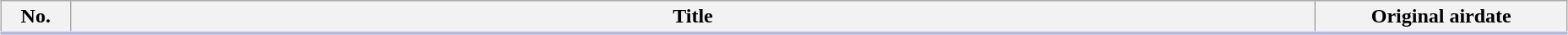<table class="wikitable" style="width:98%; margin:auto; background:#FFF;">
<tr style="border-bottom: 3px solid #CCF">
<th style="width:3em;">No.</th>
<th>Title</th>
<th style="width:12em;">Original airdate</th>
</tr>
<tr>
</tr>
</table>
